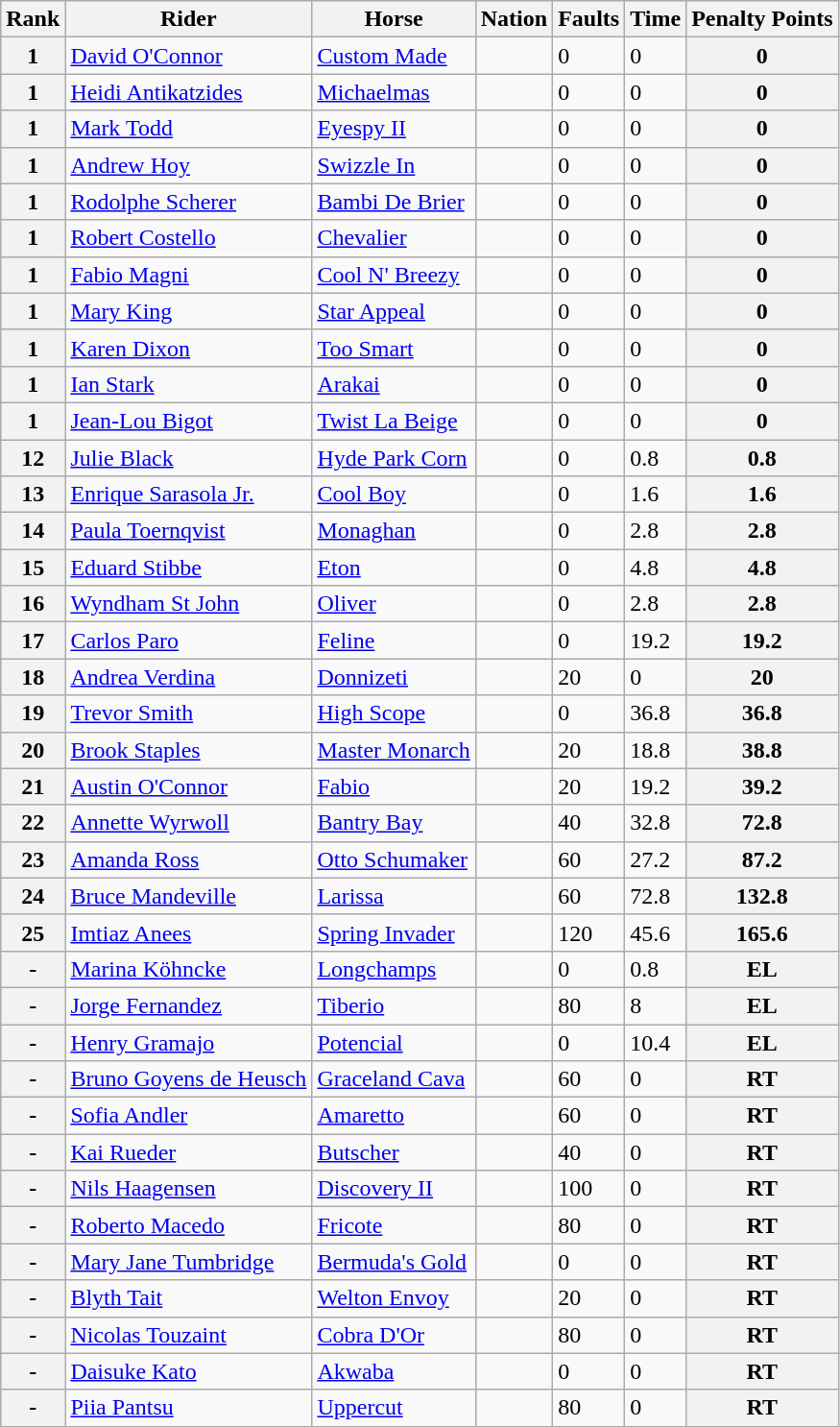<table class="wikitable sortable">
<tr>
<th><strong>Rank</strong></th>
<th><strong>Rider</strong></th>
<th><strong>Horse</strong></th>
<th><strong>Nation</strong></th>
<th><strong>Faults</strong></th>
<th><strong>Time</strong></th>
<th><strong>Penalty Points</strong></th>
</tr>
<tr>
<th>1</th>
<td><a href='#'>David O'Connor</a></td>
<td><a href='#'>Custom Made</a></td>
<td></td>
<td>0</td>
<td>0</td>
<th>0</th>
</tr>
<tr>
<th>1</th>
<td><a href='#'>Heidi Antikatzides</a></td>
<td><a href='#'>Michaelmas</a></td>
<td></td>
<td>0</td>
<td>0</td>
<th>0</th>
</tr>
<tr>
<th>1</th>
<td><a href='#'>Mark Todd</a></td>
<td><a href='#'>Eyespy II</a></td>
<td></td>
<td>0</td>
<td>0</td>
<th>0</th>
</tr>
<tr>
<th>1</th>
<td><a href='#'>Andrew Hoy</a></td>
<td><a href='#'>Swizzle In</a></td>
<td></td>
<td>0</td>
<td>0</td>
<th>0</th>
</tr>
<tr>
<th>1</th>
<td><a href='#'>Rodolphe Scherer</a></td>
<td><a href='#'>Bambi De Brier</a></td>
<td></td>
<td>0</td>
<td>0</td>
<th>0</th>
</tr>
<tr>
<th>1</th>
<td><a href='#'>Robert Costello</a></td>
<td><a href='#'>Chevalier</a></td>
<td></td>
<td>0</td>
<td>0</td>
<th>0</th>
</tr>
<tr>
<th>1</th>
<td><a href='#'>Fabio Magni</a></td>
<td><a href='#'>Cool N' Breezy</a></td>
<td></td>
<td>0</td>
<td>0</td>
<th>0</th>
</tr>
<tr>
<th>1</th>
<td><a href='#'>Mary King</a></td>
<td><a href='#'>Star Appeal</a></td>
<td></td>
<td>0</td>
<td>0</td>
<th>0</th>
</tr>
<tr>
<th>1</th>
<td><a href='#'>Karen Dixon</a></td>
<td><a href='#'>Too Smart</a></td>
<td></td>
<td>0</td>
<td>0</td>
<th>0</th>
</tr>
<tr>
<th>1</th>
<td><a href='#'>Ian Stark</a></td>
<td><a href='#'>Arakai</a></td>
<td></td>
<td>0</td>
<td>0</td>
<th>0</th>
</tr>
<tr>
<th>1</th>
<td><a href='#'>Jean-Lou Bigot</a></td>
<td><a href='#'>Twist La Beige</a></td>
<td></td>
<td>0</td>
<td>0</td>
<th>0</th>
</tr>
<tr>
<th>12</th>
<td><a href='#'>Julie Black</a></td>
<td><a href='#'>Hyde Park Corn</a></td>
<td></td>
<td>0</td>
<td>0.8</td>
<th>0.8</th>
</tr>
<tr>
<th>13</th>
<td><a href='#'>Enrique Sarasola Jr.</a></td>
<td><a href='#'>Cool Boy</a></td>
<td></td>
<td>0</td>
<td>1.6</td>
<th>1.6</th>
</tr>
<tr>
<th>14</th>
<td><a href='#'>Paula Toernqvist</a></td>
<td><a href='#'>Monaghan</a></td>
<td></td>
<td>0</td>
<td>2.8</td>
<th>2.8</th>
</tr>
<tr>
<th>15</th>
<td><a href='#'>Eduard Stibbe</a></td>
<td><a href='#'>Eton</a></td>
<td></td>
<td>0</td>
<td>4.8</td>
<th>4.8</th>
</tr>
<tr>
<th>16</th>
<td><a href='#'>Wyndham St John</a></td>
<td><a href='#'>Oliver</a></td>
<td></td>
<td>0</td>
<td>2.8</td>
<th>2.8</th>
</tr>
<tr>
<th>17</th>
<td><a href='#'>Carlos Paro</a></td>
<td><a href='#'>Feline</a></td>
<td></td>
<td>0</td>
<td>19.2</td>
<th>19.2</th>
</tr>
<tr>
<th>18</th>
<td><a href='#'>Andrea Verdina</a></td>
<td><a href='#'>Donnizeti</a></td>
<td></td>
<td>20</td>
<td>0</td>
<th>20</th>
</tr>
<tr>
<th>19</th>
<td><a href='#'>Trevor Smith</a></td>
<td><a href='#'>High Scope</a></td>
<td></td>
<td>0</td>
<td>36.8</td>
<th>36.8</th>
</tr>
<tr>
<th>20</th>
<td><a href='#'>Brook Staples</a></td>
<td><a href='#'>Master Monarch</a></td>
<td></td>
<td>20</td>
<td>18.8</td>
<th>38.8</th>
</tr>
<tr>
<th>21</th>
<td><a href='#'>Austin O'Connor</a></td>
<td><a href='#'>Fabio</a></td>
<td></td>
<td>20</td>
<td>19.2</td>
<th>39.2</th>
</tr>
<tr>
<th>22</th>
<td><a href='#'>Annette Wyrwoll</a></td>
<td><a href='#'>Bantry Bay</a></td>
<td></td>
<td>40</td>
<td>32.8</td>
<th>72.8</th>
</tr>
<tr>
<th>23</th>
<td><a href='#'>Amanda Ross</a></td>
<td><a href='#'>Otto Schumaker</a></td>
<td></td>
<td>60</td>
<td>27.2</td>
<th>87.2</th>
</tr>
<tr>
<th>24</th>
<td><a href='#'>Bruce Mandeville</a></td>
<td><a href='#'>Larissa</a></td>
<td></td>
<td>60</td>
<td>72.8</td>
<th>132.8</th>
</tr>
<tr>
<th>25</th>
<td><a href='#'>Imtiaz Anees</a></td>
<td><a href='#'>Spring Invader</a></td>
<td></td>
<td>120</td>
<td>45.6</td>
<th>165.6</th>
</tr>
<tr>
<th>-</th>
<td><a href='#'>Marina Köhncke</a></td>
<td><a href='#'>Longchamps</a></td>
<td></td>
<td>0</td>
<td>0.8</td>
<th>EL</th>
</tr>
<tr>
<th>-</th>
<td><a href='#'>Jorge Fernandez</a></td>
<td><a href='#'>Tiberio</a></td>
<td></td>
<td>80</td>
<td>8</td>
<th>EL</th>
</tr>
<tr>
<th>-</th>
<td><a href='#'>Henry Gramajo</a></td>
<td><a href='#'>Potencial</a></td>
<td></td>
<td>0</td>
<td>10.4</td>
<th>EL</th>
</tr>
<tr>
<th>-</th>
<td><a href='#'>Bruno Goyens de Heusch</a></td>
<td><a href='#'>Graceland Cava</a></td>
<td></td>
<td>60</td>
<td>0</td>
<th>RT</th>
</tr>
<tr>
<th>-</th>
<td><a href='#'>Sofia Andler</a></td>
<td><a href='#'>Amaretto</a></td>
<td></td>
<td>60</td>
<td>0</td>
<th>RT</th>
</tr>
<tr>
<th>-</th>
<td><a href='#'>Kai Rueder</a></td>
<td><a href='#'>Butscher</a></td>
<td></td>
<td>40</td>
<td>0</td>
<th>RT</th>
</tr>
<tr>
<th>-</th>
<td><a href='#'>Nils Haagensen</a></td>
<td><a href='#'>Discovery II</a></td>
<td></td>
<td>100</td>
<td>0</td>
<th>RT</th>
</tr>
<tr>
<th>-</th>
<td><a href='#'>Roberto Macedo</a></td>
<td><a href='#'>Fricote</a></td>
<td></td>
<td>80</td>
<td>0</td>
<th>RT</th>
</tr>
<tr>
<th>-</th>
<td><a href='#'>Mary Jane Tumbridge</a></td>
<td><a href='#'>Bermuda's Gold</a></td>
<td></td>
<td>0</td>
<td>0</td>
<th>RT</th>
</tr>
<tr>
<th>-</th>
<td><a href='#'>Blyth Tait</a></td>
<td><a href='#'>Welton Envoy</a></td>
<td></td>
<td>20</td>
<td>0</td>
<th>RT</th>
</tr>
<tr>
<th>-</th>
<td><a href='#'>Nicolas Touzaint</a></td>
<td><a href='#'>Cobra D'Or</a></td>
<td></td>
<td>80</td>
<td>0</td>
<th>RT</th>
</tr>
<tr>
<th>-</th>
<td><a href='#'>Daisuke Kato</a></td>
<td><a href='#'>Akwaba</a></td>
<td></td>
<td>0</td>
<td>0</td>
<th>RT</th>
</tr>
<tr>
<th>-</th>
<td><a href='#'>Piia Pantsu</a></td>
<td><a href='#'>Uppercut</a></td>
<td></td>
<td>80</td>
<td>0</td>
<th>RT</th>
</tr>
</table>
